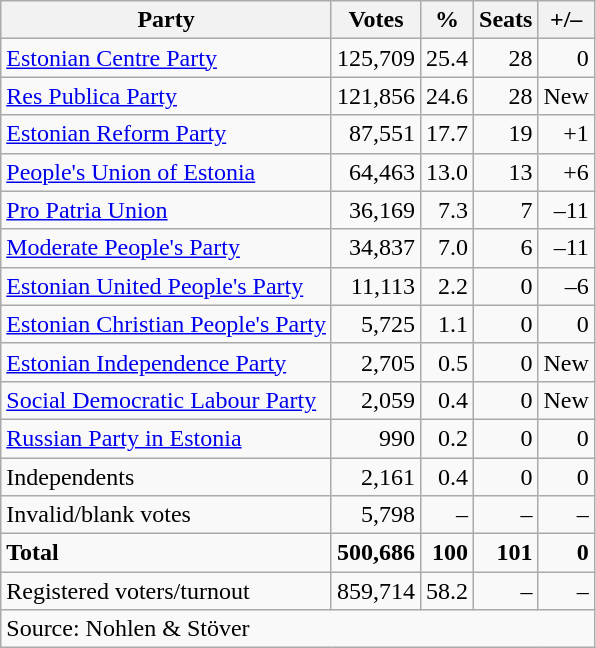<table class=wikitable style=text-align:right>
<tr>
<th>Party</th>
<th>Votes</th>
<th>%</th>
<th>Seats</th>
<th>+/–</th>
</tr>
<tr>
<td align=left><a href='#'>Estonian Centre Party</a> </td>
<td>125,709</td>
<td>25.4</td>
<td>28</td>
<td>0</td>
</tr>
<tr>
<td align=left><a href='#'>Res Publica Party</a></td>
<td>121,856</td>
<td>24.6</td>
<td>28</td>
<td>New</td>
</tr>
<tr>
<td align=left><a href='#'>Estonian Reform Party</a></td>
<td>87,551</td>
<td>17.7</td>
<td>19</td>
<td>+1</td>
</tr>
<tr>
<td align=left><a href='#'>People's Union of Estonia</a> </td>
<td>64,463</td>
<td>13.0</td>
<td>13</td>
<td>+6</td>
</tr>
<tr>
<td align=left><a href='#'>Pro Patria Union</a></td>
<td>36,169</td>
<td>7.3</td>
<td>7</td>
<td>–11</td>
</tr>
<tr>
<td align=left><a href='#'>Moderate People's Party</a></td>
<td>34,837</td>
<td>7.0</td>
<td>6</td>
<td>–11</td>
</tr>
<tr>
<td align=left><a href='#'>Estonian United People's Party</a></td>
<td>11,113</td>
<td>2.2</td>
<td>0</td>
<td>–6</td>
</tr>
<tr>
<td align=left><a href='#'>Estonian Christian People's Party</a></td>
<td>5,725</td>
<td>1.1</td>
<td>0</td>
<td>0</td>
</tr>
<tr>
<td align=left><a href='#'>Estonian Independence Party</a></td>
<td>2,705</td>
<td>0.5</td>
<td>0</td>
<td>New</td>
</tr>
<tr>
<td align=left><a href='#'>Social Democratic Labour Party</a></td>
<td>2,059</td>
<td>0.4</td>
<td>0</td>
<td>New</td>
</tr>
<tr>
<td align=left><a href='#'>Russian Party in Estonia</a> </td>
<td>990</td>
<td>0.2</td>
<td>0</td>
<td>0</td>
</tr>
<tr>
<td align=left>Independents</td>
<td>2,161</td>
<td>0.4</td>
<td>0</td>
<td>0</td>
</tr>
<tr>
<td align=left>Invalid/blank votes</td>
<td>5,798</td>
<td>–</td>
<td>–</td>
<td>–</td>
</tr>
<tr>
<td align=left><strong>Total</strong></td>
<td><strong>500,686</strong></td>
<td><strong>100</strong></td>
<td><strong>101</strong></td>
<td><strong>0</strong></td>
</tr>
<tr>
<td align=left>Registered voters/turnout</td>
<td>859,714</td>
<td>58.2</td>
<td>–</td>
<td>–</td>
</tr>
<tr>
<td align=left colspan=5>Source: Nohlen & Stöver</td>
</tr>
</table>
